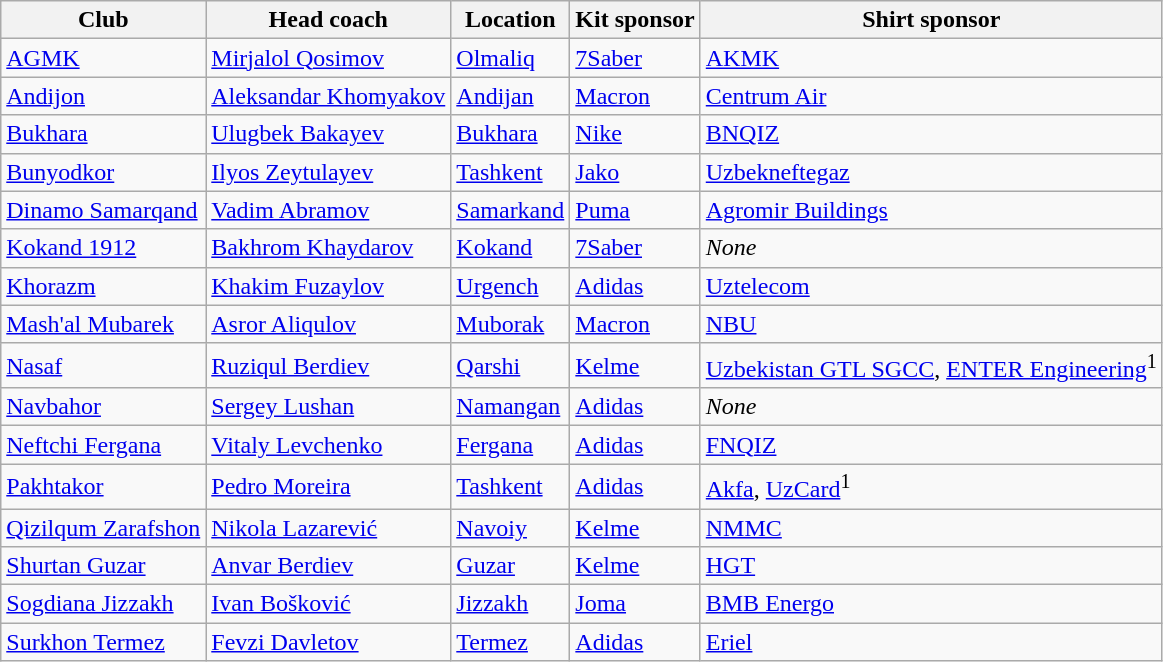<table class="wikitable sortable" style="text-align: left;">
<tr>
<th>Club</th>
<th>Head coach</th>
<th>Location</th>
<th>Kit sponsor</th>
<th>Shirt sponsor</th>
</tr>
<tr>
<td><a href='#'>AGMK</a></td>
<td> <a href='#'>Mirjalol Qosimov</a></td>
<td><a href='#'>Olmaliq</a></td>
<td> <a href='#'>7Saber</a></td>
<td><a href='#'>AKMK</a></td>
</tr>
<tr>
<td><a href='#'>Andijon</a></td>
<td> <a href='#'>Aleksandar Khomyakov</a></td>
<td><a href='#'>Andijan</a></td>
<td> <a href='#'>Macron</a></td>
<td><a href='#'>Centrum Air</a></td>
</tr>
<tr>
<td><a href='#'>Bukhara</a></td>
<td> <a href='#'>Ulugbek Bakayev</a></td>
<td><a href='#'>Bukhara</a></td>
<td> <a href='#'>Nike</a></td>
<td><a href='#'>BNQIZ</a></td>
</tr>
<tr>
<td><a href='#'>Bunyodkor</a></td>
<td> <a href='#'>Ilyos Zeytulayev</a></td>
<td><a href='#'>Tashkent</a></td>
<td> <a href='#'>Jako</a></td>
<td><a href='#'>Uzbekneftegaz</a></td>
</tr>
<tr>
<td><a href='#'>Dinamo Samarqand</a></td>
<td> <a href='#'>Vadim Abramov</a></td>
<td><a href='#'>Samarkand</a></td>
<td> <a href='#'>Puma</a></td>
<td><a href='#'>Agromir Buildings</a></td>
</tr>
<tr>
<td><a href='#'>Kokand 1912</a></td>
<td> <a href='#'>Bakhrom Khaydarov</a></td>
<td><a href='#'>Kokand</a></td>
<td> <a href='#'>7Saber</a></td>
<td><em>None</em></td>
</tr>
<tr>
<td><a href='#'>Khorazm</a></td>
<td> <a href='#'>Khakim Fuzaylov</a></td>
<td><a href='#'>Urgench</a></td>
<td> <a href='#'>Adidas</a></td>
<td><a href='#'>Uztelecom</a></td>
</tr>
<tr>
<td><a href='#'>Mash'al Mubarek</a></td>
<td> <a href='#'>Asror Aliqulov</a></td>
<td><a href='#'>Muborak</a></td>
<td> <a href='#'>Macron</a></td>
<td><a href='#'>NBU</a></td>
</tr>
<tr>
<td><a href='#'>Nasaf</a></td>
<td> <a href='#'>Ruziqul Berdiev</a></td>
<td><a href='#'>Qarshi</a></td>
<td> <a href='#'>Kelme</a></td>
<td><a href='#'>Uzbekistan GTL SGCC</a>, <a href='#'>ENTER Engineering</a><sup>1</sup></td>
</tr>
<tr>
<td><a href='#'>Navbahor</a></td>
<td> <a href='#'>Sergey Lushan</a></td>
<td><a href='#'>Namangan</a></td>
<td> <a href='#'>Adidas</a></td>
<td><em>None</em></td>
</tr>
<tr>
<td><a href='#'>Neftchi Fergana</a></td>
<td> <a href='#'>Vitaly Levchenko</a></td>
<td><a href='#'>Fergana</a></td>
<td> <a href='#'>Adidas</a></td>
<td><a href='#'>FNQIZ</a></td>
</tr>
<tr>
<td><a href='#'>Pakhtakor</a></td>
<td> <a href='#'>Pedro Moreira</a></td>
<td><a href='#'>Tashkent</a></td>
<td> <a href='#'>Adidas</a></td>
<td><a href='#'>Akfa</a>, <a href='#'>UzCard</a><sup>1</sup></td>
</tr>
<tr>
<td><a href='#'>Qizilqum Zarafshon</a></td>
<td> <a href='#'>Nikola Lazarević</a></td>
<td><a href='#'>Navoiy</a></td>
<td> <a href='#'>Kelme</a></td>
<td><a href='#'>NMMC</a></td>
</tr>
<tr>
<td><a href='#'>Shurtan Guzar</a></td>
<td> <a href='#'>Anvar Berdiev</a></td>
<td><a href='#'>Guzar</a></td>
<td> <a href='#'>Kelme</a></td>
<td><a href='#'>HGT</a></td>
</tr>
<tr>
<td><a href='#'>Sogdiana Jizzakh</a></td>
<td> <a href='#'>Ivan Bošković</a></td>
<td><a href='#'>Jizzakh</a></td>
<td> <a href='#'>Joma</a></td>
<td><a href='#'>BMB Energo</a></td>
</tr>
<tr>
<td><a href='#'>Surkhon Termez</a></td>
<td> <a href='#'>Fevzi Davletov</a></td>
<td><a href='#'>Termez</a></td>
<td> <a href='#'>Adidas</a></td>
<td><a href='#'>Eriel</a></td>
</tr>
</table>
